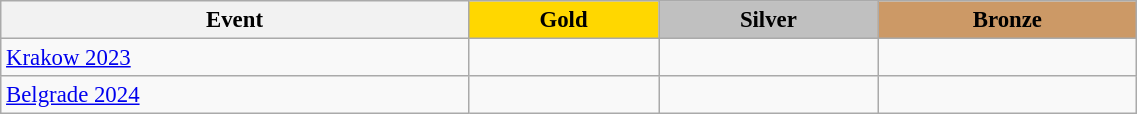<table class="wikitable" width=60% style="font-size:95%; text-align:left;">
<tr>
<th>Event</th>
<td align=center bgcolor=gold><strong>Gold</strong></td>
<td align=center bgcolor=silver><strong>Silver</strong></td>
<td align=center bgcolor=cc9966><strong>Bronze</strong></td>
</tr>
<tr ----bgcolor="#efefef">
<td><a href='#'>Krakow 2023</a></td>
<td></td>
<td></td>
<td></td>
</tr>
<tr ----bgcolor="#efefef">
<td><a href='#'>Belgrade 2024</a></td>
<td></td>
<td></td>
<td></td>
</tr>
</table>
